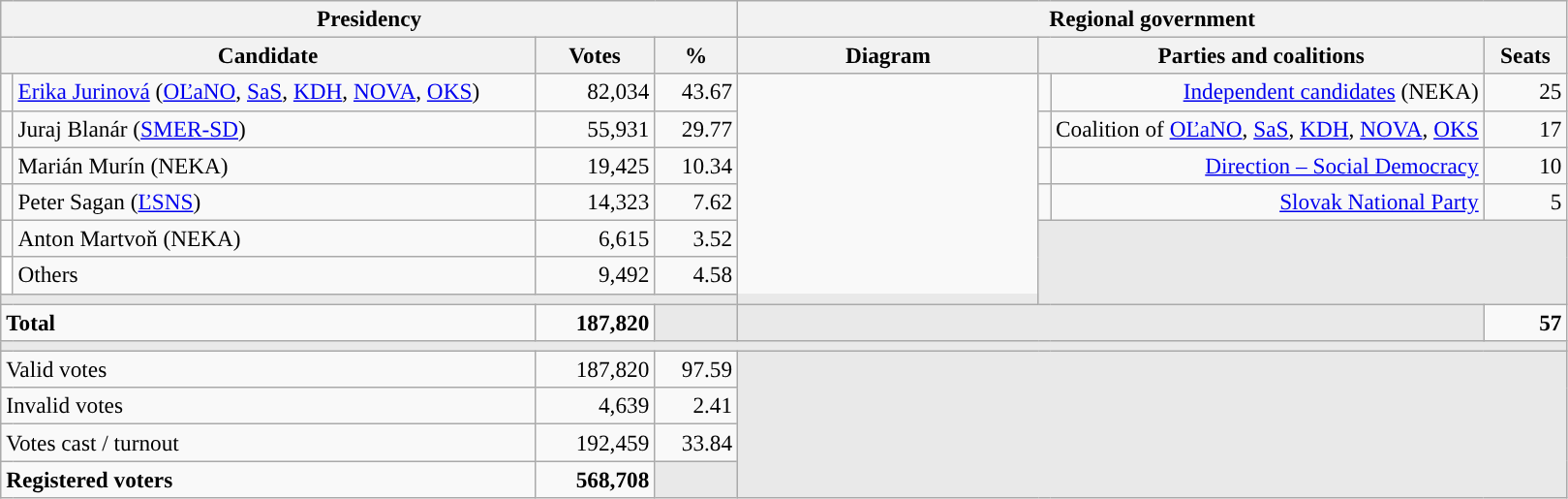<table class="wikitable" style="text-align:right; font-size:97%;">
<tr>
<th colspan="4" width="500">Presidency</th>
<th colspan="4" width="500">Regional government</th>
</tr>
<tr>
<th colspan="2" width="325">Candidate</th>
<th width="75">Votes</th>
<th width="50">%</th>
<th width="200">Diagram</th>
<th colspan="2" width="250">Parties and coalitions</th>
<th width="50">Seats</th>
</tr>
<tr>
<td width="1" style="color:inherit;background:"></td>
<td align="left"><a href='#'>Erika Jurinová</a> (<a href='#'>OĽaNO</a>, <a href='#'>SaS</a>, <a href='#'>KDH</a>, <a href='#'>NOVA</a>, <a href='#'>OKS</a>)</td>
<td>82,034</td>
<td>43.67</td>
<td rowspan="7"></td>
<td width="1" style="color:inherit;background:"></td>
<td><a href='#'>Independent candidates</a> (NEKA)</td>
<td>25</td>
</tr>
<tr>
<td width="1" style="color:inherit;background:"></td>
<td align="left">Juraj Blanár (<a href='#'>SMER-SD</a>)</td>
<td>55,931</td>
<td>29.77</td>
<td width="1" style="color:inherit;background:"></td>
<td>Coalition of <a href='#'>OĽaNO</a>, <a href='#'>SaS</a>, <a href='#'>KDH</a>, <a href='#'>NOVA</a>, <a href='#'>OKS</a></td>
<td>17</td>
</tr>
<tr>
<td width="1" style="color:inherit;background:"></td>
<td align="left">Marián Murín (NEKA)</td>
<td>19,425</td>
<td>10.34</td>
<td width="1" style="color:inherit;background:"></td>
<td><a href='#'>Direction – Social Democracy</a></td>
<td>10</td>
</tr>
<tr>
<td width="1" style="color:inherit;background:"></td>
<td align="left">Peter Sagan (<a href='#'>ĽSNS</a>)</td>
<td>14,323</td>
<td>7.62</td>
<td width="1" style="color:inherit;background:"></td>
<td><a href='#'>Slovak National Party</a></td>
<td>5</td>
</tr>
<tr>
<td width="1" style="color:inherit;background:"></td>
<td align="left">Anton Martvoň (NEKA)</td>
<td>6,615</td>
<td>3.52</td>
<td colspan="3" rowspan="3" bgcolor="#E9E9E9"></td>
</tr>
<tr>
<td width="1" bgcolor="white"></td>
<td align="left">Others</td>
<td>9,492</td>
<td>4.58</td>
</tr>
<tr>
<td colspan="8" bgcolor="#E9E9E9"></td>
</tr>
<tr>
<td align="left" colspan="2"><strong>Total</strong></td>
<td><strong>187,820</strong></td>
<td style="color:inherit;background:#E9E9E9"></td>
<td colspan="3" bgcolor="#E9E9E9"></td>
<td><strong>57</strong></td>
</tr>
<tr>
<td colspan="8" bgcolor="#E9E9E9"></td>
</tr>
<tr>
<td align="left" colspan="2">Valid votes</td>
<td>187,820</td>
<td>97.59</td>
<td bgcolor="#E9E9E9" rowspan="4" colspan="4"></td>
</tr>
<tr>
<td align="left" colspan="2">Invalid votes</td>
<td>4,639</td>
<td>2.41</td>
</tr>
<tr>
<td align="left" colspan="2">Votes cast / turnout</td>
<td>192,459</td>
<td>33.84</td>
</tr>
<tr style="font-weight:bold;">
<td align="left" colspan="2">Registered voters</td>
<td>568,708</td>
<td bgcolor="#E9E9E9"></td>
</tr>
</table>
